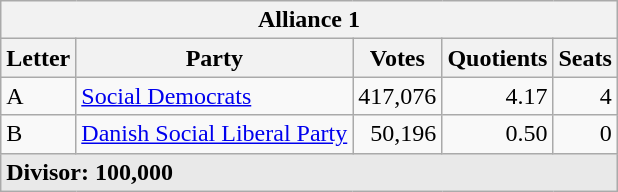<table class="wikitable">
<tr>
<th colspan="5">Alliance 1</th>
</tr>
<tr>
<th>Letter</th>
<th>Party</th>
<th>Votes</th>
<th>Quotients</th>
<th>Seats</th>
</tr>
<tr>
<td style="text-align:left;">A</td>
<td style="text-align:left;"><a href='#'>Social Democrats</a></td>
<td style="text-align:right;">417,076</td>
<td style="text-align:right;">4.17</td>
<td style="text-align:right;">4</td>
</tr>
<tr>
<td style="text-align:left;">B</td>
<td style="text-align:left;"><a href='#'>Danish Social Liberal Party</a></td>
<td style="text-align:right;">50,196</td>
<td style="text-align:right;">0.50</td>
<td style="text-align:right;">0</td>
</tr>
<tr style="background-color:#E9E9E9">
<td colspan="5" style="text-align:left;"><strong>Divisor: 100,000</strong></td>
</tr>
</table>
